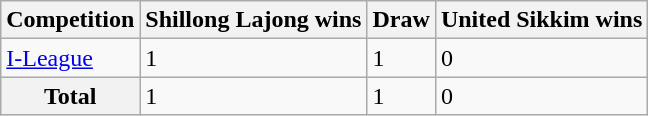<table class="wikitable">
<tr>
<th>Competition</th>
<th>Shillong Lajong wins</th>
<th>Draw</th>
<th>United Sikkim wins</th>
</tr>
<tr>
<td><a href='#'>I-League</a></td>
<td>1</td>
<td>1</td>
<td>0</td>
</tr>
<tr>
<th>Total</th>
<td>1</td>
<td>1</td>
<td>0</td>
</tr>
</table>
